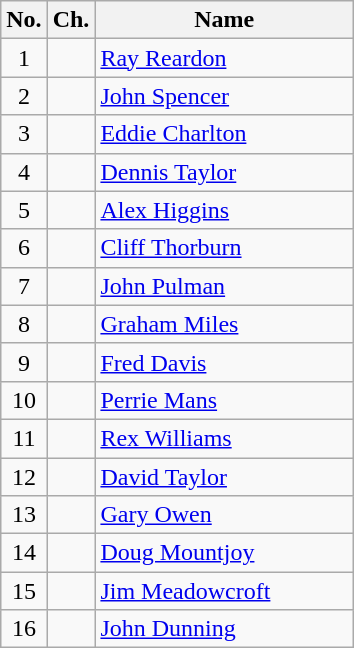<table class="wikitable" style="text-align: center;">
<tr>
<th>No.</th>
<th>Ch.</th>
<th width=165>Name</th>
</tr>
<tr>
<td>1</td>
<td></td>
<td style="text-align:left;"> <a href='#'>Ray Reardon</a></td>
</tr>
<tr>
<td>2</td>
<td></td>
<td style="text-align:left;"> <a href='#'>John Spencer</a></td>
</tr>
<tr>
<td>3</td>
<td></td>
<td style="text-align:left;"> <a href='#'>Eddie Charlton</a></td>
</tr>
<tr>
<td>4</td>
<td></td>
<td style="text-align:left;"> <a href='#'>Dennis Taylor</a></td>
</tr>
<tr>
<td>5</td>
<td></td>
<td style="text-align:left;"> <a href='#'>Alex Higgins</a></td>
</tr>
<tr>
<td>6</td>
<td></td>
<td style="text-align:left;"> <a href='#'>Cliff Thorburn</a></td>
</tr>
<tr>
<td>7</td>
<td></td>
<td style="text-align:left;"> <a href='#'>John Pulman</a></td>
</tr>
<tr>
<td>8</td>
<td></td>
<td style="text-align:left;"> <a href='#'>Graham Miles</a></td>
</tr>
<tr>
<td>9</td>
<td></td>
<td style="text-align:left;"> <a href='#'>Fred Davis</a></td>
</tr>
<tr>
<td>10</td>
<td></td>
<td style="text-align:left;"> <a href='#'>Perrie Mans</a></td>
</tr>
<tr>
<td>11</td>
<td></td>
<td style="text-align:left;"> <a href='#'>Rex Williams</a></td>
</tr>
<tr>
<td>12</td>
<td></td>
<td style="text-align:left;"> <a href='#'>David Taylor</a></td>
</tr>
<tr>
<td>13</td>
<td></td>
<td style="text-align:left;"> <a href='#'>Gary Owen</a></td>
</tr>
<tr>
<td>14</td>
<td></td>
<td style="text-align:left;"> <a href='#'>Doug Mountjoy</a></td>
</tr>
<tr>
<td>15</td>
<td></td>
<td style="text-align:left;"> <a href='#'>Jim Meadowcroft</a></td>
</tr>
<tr>
<td>16</td>
<td></td>
<td style="text-align:left;"> <a href='#'>John Dunning</a></td>
</tr>
</table>
